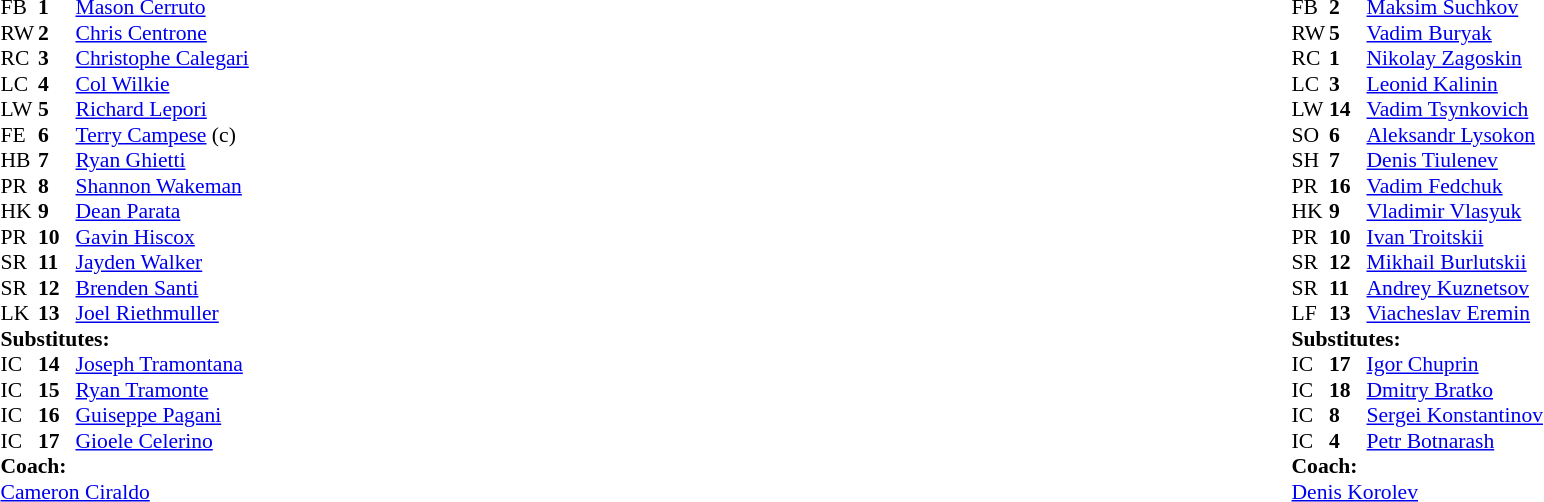<table width="100%">
<tr>
<td valign="top" width="50%"><br><table style="font-size: 90%" cellspacing="0" cellpadding="0">
<tr>
<th width="25"></th>
<th width="25"></th>
</tr>
<tr>
<td>FB</td>
<td><strong>1</strong></td>
<td><a href='#'>Mason Cerruto</a></td>
</tr>
<tr>
<td>RW</td>
<td><strong>2</strong></td>
<td><a href='#'>Chris Centrone</a></td>
</tr>
<tr>
<td>RC</td>
<td><strong>3</strong></td>
<td><a href='#'>Christophe Calegari</a></td>
</tr>
<tr>
<td>LC</td>
<td><strong>4</strong></td>
<td><a href='#'>Col Wilkie</a></td>
</tr>
<tr>
<td>LW</td>
<td><strong>5</strong></td>
<td><a href='#'>Richard Lepori</a></td>
</tr>
<tr>
<td>FE</td>
<td><strong>6</strong></td>
<td><a href='#'>Terry Campese</a> (c)</td>
</tr>
<tr>
<td>HB</td>
<td><strong>7</strong></td>
<td><a href='#'>Ryan Ghietti</a></td>
</tr>
<tr>
<td>PR</td>
<td><strong>8</strong></td>
<td><a href='#'>Shannon Wakeman</a></td>
</tr>
<tr>
<td>HK</td>
<td><strong>9</strong></td>
<td><a href='#'>Dean Parata</a></td>
</tr>
<tr>
<td>PR</td>
<td><strong>10</strong></td>
<td><a href='#'>Gavin Hiscox</a></td>
</tr>
<tr>
<td>SR</td>
<td><strong>11</strong></td>
<td><a href='#'>Jayden Walker</a></td>
</tr>
<tr>
<td>SR</td>
<td><strong>12</strong></td>
<td><a href='#'>Brenden Santi</a></td>
</tr>
<tr>
<td>LK</td>
<td><strong>13</strong></td>
<td><a href='#'>Joel Riethmuller</a></td>
</tr>
<tr>
<td colspan=3><strong>Substitutes:</strong></td>
</tr>
<tr>
<td>IC</td>
<td><strong>14</strong></td>
<td><a href='#'>Joseph Tramontana</a></td>
</tr>
<tr>
<td>IC</td>
<td><strong>15</strong></td>
<td><a href='#'>Ryan Tramonte</a></td>
</tr>
<tr>
<td>IC</td>
<td><strong>16</strong></td>
<td><a href='#'>Guiseppe Pagani</a></td>
</tr>
<tr>
<td>IC</td>
<td><strong>17</strong></td>
<td><a href='#'>Gioele Celerino</a></td>
</tr>
<tr>
<td colspan=3><strong>Coach:</strong></td>
</tr>
<tr>
<td colspan="4"><a href='#'>Cameron Ciraldo</a></td>
</tr>
</table>
</td>
<td valign="top" width="50%"><br><table style="font-size: 90%" cellspacing="0" cellpadding="0" align="center">
<tr>
<th width="25"></th>
<th width="25"></th>
</tr>
<tr>
<td>FB</td>
<td><strong>2</strong></td>
<td><a href='#'>Maksim Suchkov</a></td>
</tr>
<tr>
<td>RW</td>
<td><strong>5</strong></td>
<td><a href='#'>Vadim Buryak</a></td>
</tr>
<tr>
<td>RC</td>
<td><strong>1</strong></td>
<td><a href='#'>Nikolay Zagoskin</a></td>
</tr>
<tr>
<td>LC</td>
<td><strong>3</strong></td>
<td><a href='#'>Leonid Kalinin</a></td>
</tr>
<tr>
<td>LW</td>
<td><strong>14</strong></td>
<td><a href='#'>Vadim Tsynkovich</a></td>
</tr>
<tr>
<td>SO</td>
<td><strong>6</strong></td>
<td><a href='#'>Aleksandr Lysokon</a></td>
</tr>
<tr>
<td>SH</td>
<td><strong>7</strong></td>
<td><a href='#'>Denis Tiulenev</a></td>
</tr>
<tr>
<td>PR</td>
<td><strong>16</strong></td>
<td><a href='#'>Vadim Fedchuk</a></td>
</tr>
<tr>
<td>HK</td>
<td><strong>9</strong></td>
<td><a href='#'>Vladimir Vlasyuk</a></td>
</tr>
<tr>
<td>PR</td>
<td><strong>10</strong></td>
<td><a href='#'>Ivan Troitskii</a></td>
</tr>
<tr>
<td>SR</td>
<td><strong>12</strong></td>
<td><a href='#'>Mikhail Burlutskii</a></td>
</tr>
<tr>
<td>SR</td>
<td><strong>11</strong></td>
<td><a href='#'>Andrey Kuznetsov</a></td>
</tr>
<tr>
<td>LF</td>
<td><strong>13</strong></td>
<td><a href='#'>Viacheslav Eremin</a></td>
</tr>
<tr>
<td colspan=3><strong>Substitutes:</strong></td>
</tr>
<tr>
<td>IC</td>
<td><strong>17</strong></td>
<td><a href='#'>Igor Chuprin</a></td>
</tr>
<tr>
<td>IC</td>
<td><strong>18</strong></td>
<td><a href='#'>Dmitry Bratko</a></td>
</tr>
<tr>
<td>IC</td>
<td><strong>8</strong></td>
<td><a href='#'>Sergei Konstantinov</a></td>
</tr>
<tr>
<td>IC</td>
<td><strong>4</strong></td>
<td><a href='#'>Petr Botnarash</a></td>
</tr>
<tr>
<td colspan=3><strong>Coach:</strong></td>
</tr>
<tr>
<td colspan="4"><a href='#'>Denis Korolev</a></td>
</tr>
</table>
</td>
</tr>
</table>
